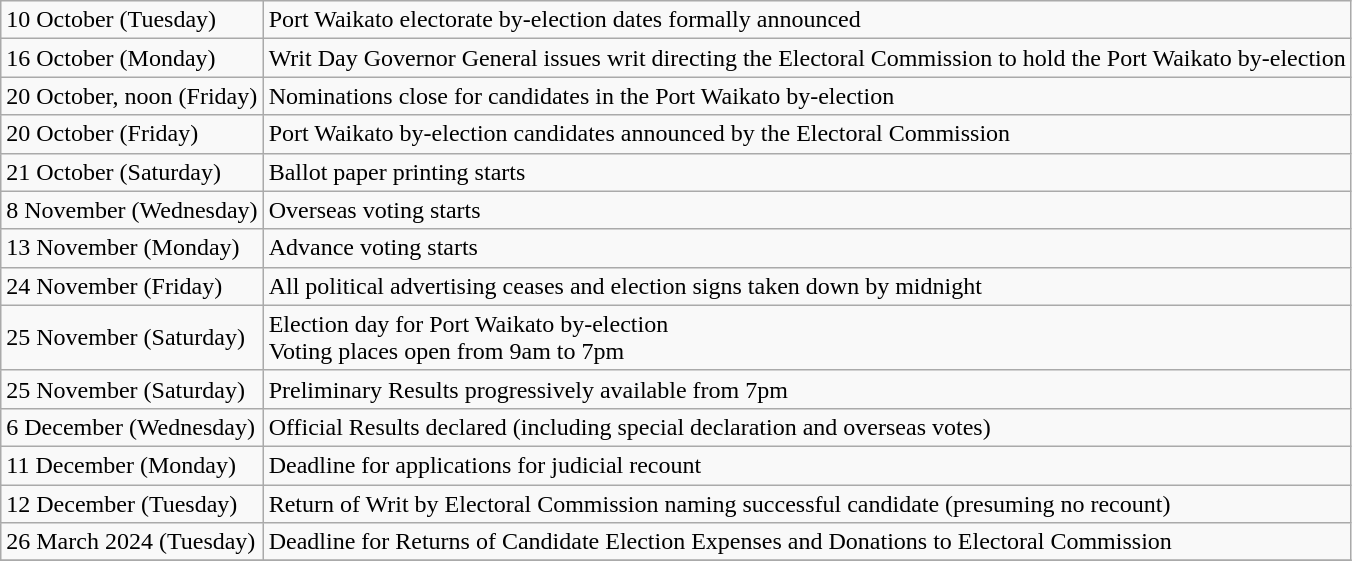<table class="wikitable">
<tr>
<td>10 October (Tuesday)</td>
<td>Port Waikato electorate by-election dates formally announced</td>
</tr>
<tr>
<td>16 October (Monday)</td>
<td>Writ Day Governor General issues writ directing the Electoral Commission to hold the Port Waikato by-election</td>
</tr>
<tr>
<td>20 October, noon (Friday)</td>
<td>Nominations close for candidates in the Port Waikato by-election</td>
</tr>
<tr>
<td>20 October (Friday)</td>
<td>Port Waikato by-election candidates announced by the Electoral Commission</td>
</tr>
<tr>
<td>21 October (Saturday)</td>
<td>Ballot paper printing starts</td>
</tr>
<tr>
<td>8 November (Wednesday)</td>
<td>Overseas voting starts</td>
</tr>
<tr>
<td>13 November (Monday)</td>
<td>Advance voting starts</td>
</tr>
<tr>
<td>24 November (Friday)</td>
<td>All political advertising ceases and election signs taken down by midnight</td>
</tr>
<tr>
<td>25 November (Saturday)</td>
<td>Election day for Port Waikato by-election<br>Voting places open from 9am to 7pm</td>
</tr>
<tr>
<td>25 November (Saturday)</td>
<td>Preliminary Results progressively available from 7pm</td>
</tr>
<tr>
<td>6 December (Wednesday)</td>
<td>Official Results declared (including special declaration and overseas votes)</td>
</tr>
<tr>
<td>11 December (Monday)</td>
<td>Deadline for applications for judicial recount</td>
</tr>
<tr>
<td>12 December (Tuesday)</td>
<td>Return of Writ by Electoral Commission naming successful candidate (presuming no recount)</td>
</tr>
<tr>
<td>26 March 2024 (Tuesday)</td>
<td>Deadline for Returns of Candidate Election Expenses and Donations to Electoral Commission</td>
</tr>
<tr>
</tr>
</table>
